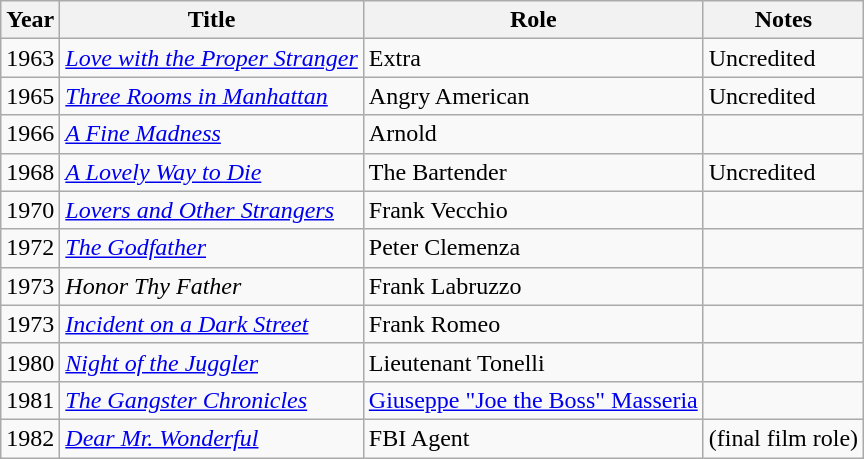<table class="wikitable">
<tr>
<th>Year</th>
<th>Title</th>
<th>Role</th>
<th>Notes</th>
</tr>
<tr>
<td>1963</td>
<td><em><a href='#'>Love with the Proper Stranger</a></em></td>
<td>Extra</td>
<td>Uncredited</td>
</tr>
<tr>
<td>1965</td>
<td><em><a href='#'>Three Rooms in Manhattan</a></em></td>
<td>Angry American</td>
<td>Uncredited</td>
</tr>
<tr>
<td>1966</td>
<td><em><a href='#'>A Fine Madness</a></em></td>
<td>Arnold</td>
<td></td>
</tr>
<tr>
<td>1968</td>
<td><em><a href='#'>A Lovely Way to Die</a></em></td>
<td>The Bartender</td>
<td>Uncredited</td>
</tr>
<tr>
<td>1970</td>
<td><em><a href='#'>Lovers and Other Strangers</a></em></td>
<td>Frank Vecchio</td>
<td></td>
</tr>
<tr>
<td>1972</td>
<td><em><a href='#'>The Godfather</a></em></td>
<td>Peter Clemenza</td>
<td></td>
</tr>
<tr>
<td>1973</td>
<td><em>Honor Thy Father</em></td>
<td>Frank Labruzzo</td>
<td></td>
</tr>
<tr>
<td>1973</td>
<td><em><a href='#'>Incident on a Dark Street</a></em></td>
<td>Frank Romeo</td>
<td></td>
</tr>
<tr>
<td>1980</td>
<td><em><a href='#'>Night of the Juggler</a></em></td>
<td>Lieutenant Tonelli</td>
<td></td>
</tr>
<tr>
<td>1981</td>
<td><em><a href='#'>The Gangster Chronicles</a></em></td>
<td><a href='#'>Giuseppe "Joe the Boss" Masseria</a></td>
<td></td>
</tr>
<tr>
<td>1982</td>
<td><em><a href='#'>Dear Mr. Wonderful</a></em></td>
<td>FBI Agent</td>
<td>(final film role)</td>
</tr>
</table>
